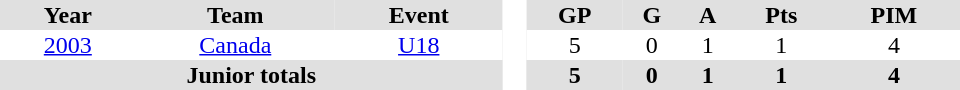<table border="0" cellpadding="1" cellspacing="0" style="text-align:center; width:40em">
<tr ALIGN="center" bgcolor="#e0e0e0">
<th>Year</th>
<th>Team</th>
<th>Event</th>
<th rowspan="99" bgcolor="#ffffff"> </th>
<th>GP</th>
<th>G</th>
<th>A</th>
<th>Pts</th>
<th>PIM</th>
</tr>
<tr>
<td><a href='#'>2003</a></td>
<td><a href='#'>Canada</a></td>
<td><a href='#'>U18</a></td>
<td>5</td>
<td>0</td>
<td>1</td>
<td>1</td>
<td>4</td>
</tr>
<tr bgcolor="#e0e0e0">
<th colspan="3">Junior totals</th>
<th>5</th>
<th>0</th>
<th>1</th>
<th>1</th>
<th>4</th>
</tr>
</table>
